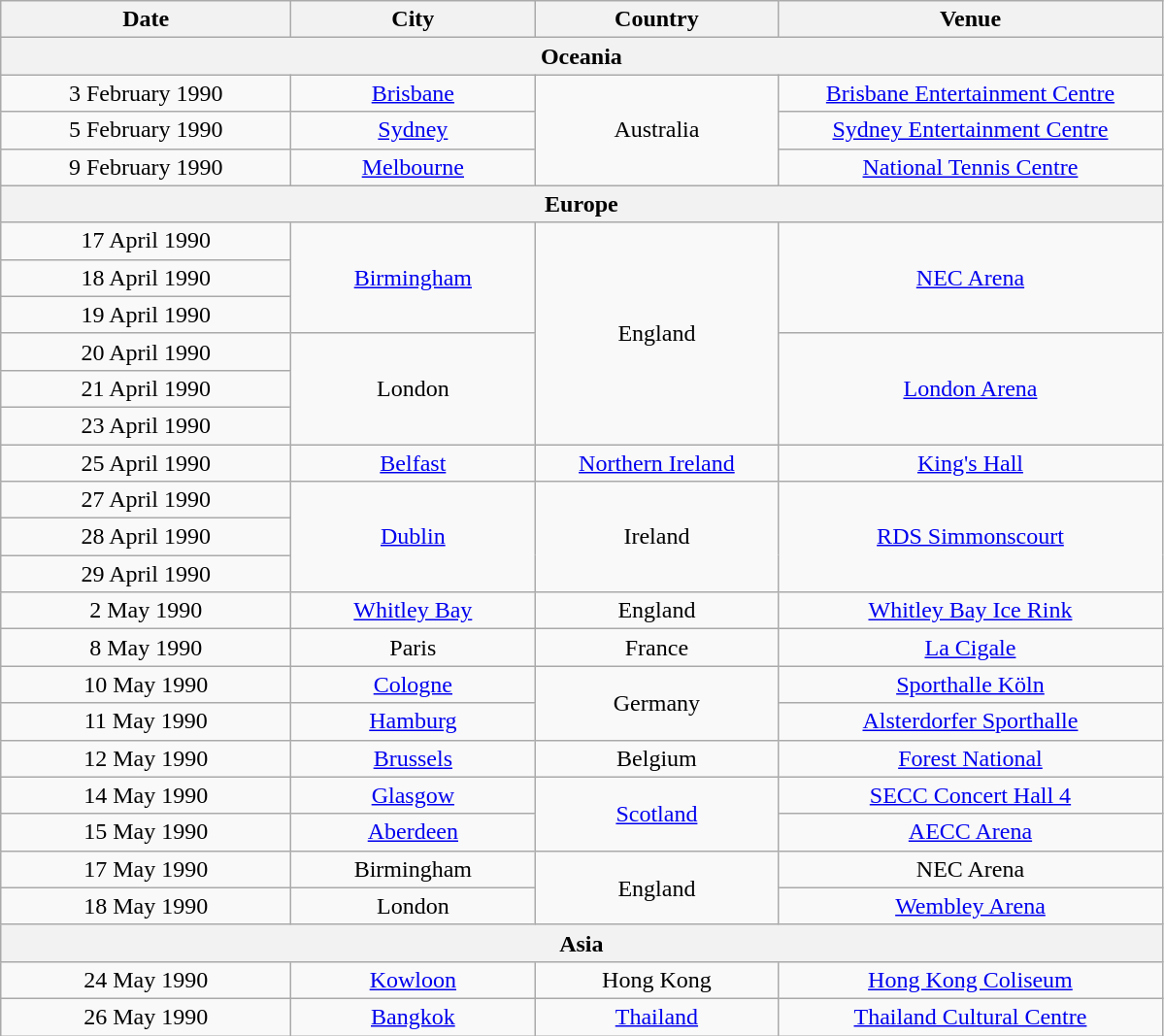<table class="wikitable plainrowheaders" style="text-align:center;">
<tr>
<th scope="col" style="width:12em;">Date</th>
<th scope="col" style="width:10em;">City</th>
<th scope="col" style="width:10em;">Country</th>
<th scope="col" style="width:16em;">Venue</th>
</tr>
<tr>
<th colspan="4">Oceania</th>
</tr>
<tr>
<td>3 February 1990</td>
<td><a href='#'>Brisbane</a></td>
<td rowspan="3">Australia</td>
<td><a href='#'>Brisbane Entertainment Centre</a></td>
</tr>
<tr>
<td>5 February 1990</td>
<td><a href='#'>Sydney</a></td>
<td><a href='#'>Sydney Entertainment Centre</a></td>
</tr>
<tr>
<td>9 February 1990</td>
<td><a href='#'>Melbourne</a></td>
<td><a href='#'>National Tennis Centre</a></td>
</tr>
<tr>
<th colspan="4">Europe</th>
</tr>
<tr>
<td>17 April 1990</td>
<td rowspan="3"><a href='#'>Birmingham</a></td>
<td rowspan="6">England</td>
<td rowspan="3"><a href='#'>NEC Arena</a></td>
</tr>
<tr>
<td>18 April 1990</td>
</tr>
<tr>
<td>19 April 1990</td>
</tr>
<tr>
<td>20 April 1990</td>
<td rowspan="3">London</td>
<td rowspan="3"><a href='#'>London Arena</a></td>
</tr>
<tr>
<td>21 April 1990</td>
</tr>
<tr>
<td>23 April 1990</td>
</tr>
<tr>
<td>25 April 1990</td>
<td><a href='#'>Belfast</a></td>
<td><a href='#'>Northern Ireland</a></td>
<td><a href='#'>King's Hall</a></td>
</tr>
<tr>
<td>27 April 1990</td>
<td rowspan="3"><a href='#'>Dublin</a></td>
<td rowspan="3">Ireland</td>
<td rowspan="3"><a href='#'>RDS Simmonscourt</a></td>
</tr>
<tr>
<td>28 April 1990</td>
</tr>
<tr>
<td>29 April 1990</td>
</tr>
<tr>
<td>2 May 1990</td>
<td><a href='#'>Whitley Bay</a></td>
<td>England</td>
<td><a href='#'>Whitley Bay Ice Rink</a></td>
</tr>
<tr>
<td>8 May 1990</td>
<td>Paris</td>
<td>France</td>
<td><a href='#'>La Cigale</a></td>
</tr>
<tr>
<td>10 May 1990</td>
<td><a href='#'>Cologne</a></td>
<td rowspan="2">Germany</td>
<td><a href='#'>Sporthalle Köln</a></td>
</tr>
<tr>
<td>11 May 1990</td>
<td><a href='#'>Hamburg</a></td>
<td><a href='#'>Alsterdorfer Sporthalle</a></td>
</tr>
<tr>
<td>12 May 1990</td>
<td><a href='#'>Brussels</a></td>
<td>Belgium</td>
<td><a href='#'>Forest National</a></td>
</tr>
<tr>
<td>14 May 1990</td>
<td><a href='#'>Glasgow</a></td>
<td rowspan="2"><a href='#'>Scotland</a></td>
<td><a href='#'>SECC Concert Hall 4</a></td>
</tr>
<tr>
<td>15 May 1990</td>
<td><a href='#'>Aberdeen</a></td>
<td><a href='#'>AECC Arena</a></td>
</tr>
<tr>
<td>17 May 1990</td>
<td>Birmingham</td>
<td rowspan="2">England</td>
<td>NEC Arena</td>
</tr>
<tr>
<td>18 May 1990</td>
<td>London</td>
<td><a href='#'>Wembley Arena</a></td>
</tr>
<tr>
<th colspan="4">Asia</th>
</tr>
<tr>
<td>24 May 1990</td>
<td><a href='#'>Kowloon</a></td>
<td>Hong Kong</td>
<td><a href='#'>Hong Kong Coliseum</a></td>
</tr>
<tr>
<td>26 May 1990</td>
<td><a href='#'>Bangkok</a></td>
<td><a href='#'>Thailand</a></td>
<td><a href='#'>Thailand Cultural Centre</a></td>
</tr>
</table>
